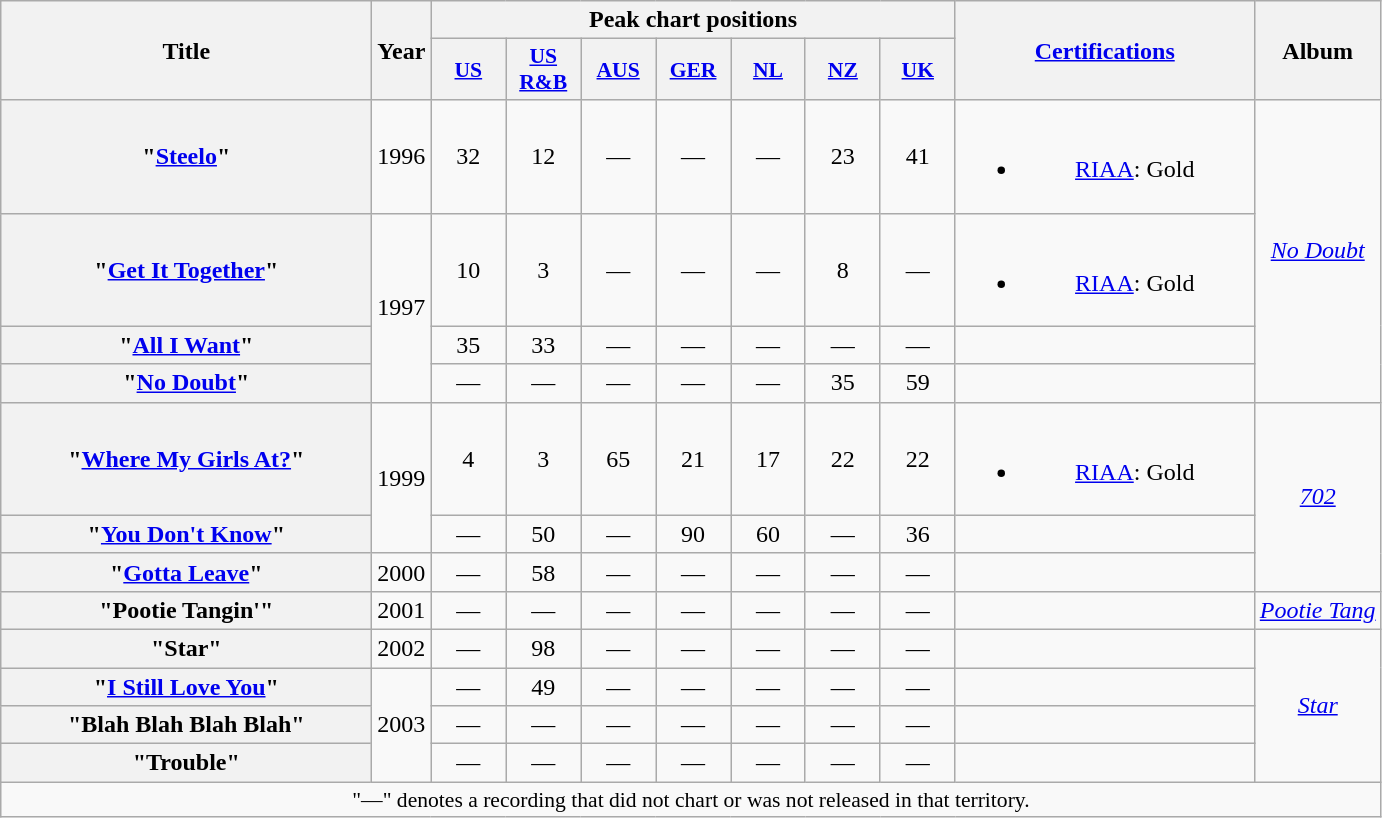<table class="wikitable plainrowheaders" style="text-align:center;">
<tr>
<th scope="col" rowspan="2" style="width:15em;">Title</th>
<th scope="col" rowspan="2" style="width:2em;">Year</th>
<th scope="col" colspan="7">Peak chart positions</th>
<th scope="col" rowspan="2" style="width:12em;"><a href='#'>Certifications</a></th>
<th scope="col" rowspan="2">Album</th>
</tr>
<tr>
<th scope="col" style="width:3em;font-size:90%;"><a href='#'>US</a><br></th>
<th scope="col" style="width:3em;font-size:90%;"><a href='#'>US R&B</a><br></th>
<th scope="col" style="width:3em;font-size:90%;"><a href='#'>AUS</a><br></th>
<th scope="col" style="width:3em;font-size:90%;"><a href='#'>GER</a><br></th>
<th scope="col" style="width:3em;font-size:90%;"><a href='#'>NL</a><br></th>
<th scope="col" style="width:3em;font-size:90%;"><a href='#'>NZ</a><br></th>
<th scope="col" style="width:3em;font-size:90%;"><a href='#'>UK</a><br></th>
</tr>
<tr>
<th scope="row">"<a href='#'>Steelo</a>"<br></th>
<td>1996</td>
<td>32</td>
<td>12</td>
<td>—</td>
<td>—</td>
<td>—</td>
<td>23</td>
<td>41</td>
<td><br><ul><li><a href='#'>RIAA</a>: Gold</li></ul></td>
<td rowspan="4"><em><a href='#'>No Doubt</a></em></td>
</tr>
<tr>
<th scope="row">"<a href='#'>Get It Together</a>"</th>
<td rowspan="3">1997</td>
<td>10</td>
<td>3</td>
<td>—</td>
<td>—</td>
<td>—</td>
<td>8</td>
<td>—</td>
<td><br><ul><li><a href='#'>RIAA</a>: Gold</li></ul></td>
</tr>
<tr>
<th scope="row">"<a href='#'>All I Want</a>"</th>
<td>35</td>
<td>33</td>
<td>—</td>
<td>—</td>
<td>—</td>
<td>—</td>
<td>—</td>
<td></td>
</tr>
<tr>
<th scope="row">"<a href='#'>No Doubt</a>"</th>
<td>—</td>
<td>—</td>
<td>—</td>
<td>—</td>
<td>—</td>
<td>35</td>
<td>59</td>
<td></td>
</tr>
<tr>
<th scope="row">"<a href='#'>Where My Girls At?</a>"</th>
<td rowspan="2">1999</td>
<td>4</td>
<td>3</td>
<td>65</td>
<td>21</td>
<td>17</td>
<td>22</td>
<td>22</td>
<td><br><ul><li><a href='#'>RIAA</a>: Gold</li></ul></td>
<td rowspan=3><em><a href='#'>702</a></em></td>
</tr>
<tr>
<th scope="row">"<a href='#'>You Don't Know</a>"</th>
<td>—</td>
<td>50</td>
<td>—</td>
<td>90</td>
<td>60</td>
<td>—</td>
<td>36</td>
<td></td>
</tr>
<tr>
<th scope="row">"<a href='#'>Gotta Leave</a>"</th>
<td>2000</td>
<td>—</td>
<td>58</td>
<td>—</td>
<td>—</td>
<td>—</td>
<td>—</td>
<td>—</td>
<td></td>
</tr>
<tr>
<th scope="row">"Pootie Tangin'"</th>
<td>2001</td>
<td>—</td>
<td>—</td>
<td>—</td>
<td>—</td>
<td>—</td>
<td>—</td>
<td>—</td>
<td></td>
<td><em><a href='#'>Pootie Tang</a></em></td>
</tr>
<tr>
<th scope="row">"Star"<br></th>
<td>2002</td>
<td>—</td>
<td>98</td>
<td>—</td>
<td>—</td>
<td>—</td>
<td>—</td>
<td>—</td>
<td></td>
<td rowspan="4"><em><a href='#'>Star</a></em></td>
</tr>
<tr>
<th scope="row">"<a href='#'>I Still Love You</a>"<br></th>
<td rowspan="3">2003</td>
<td>—</td>
<td>49</td>
<td>—</td>
<td>—</td>
<td>—</td>
<td>—</td>
<td>—</td>
<td></td>
</tr>
<tr>
<th scope="row">"Blah Blah Blah Blah"</th>
<td>—</td>
<td>—</td>
<td>—</td>
<td>—</td>
<td>—</td>
<td>—</td>
<td>—</td>
<td></td>
</tr>
<tr>
<th scope="row">"Trouble"</th>
<td>—</td>
<td>—</td>
<td>—</td>
<td>—</td>
<td>—</td>
<td>—</td>
<td>—</td>
<td></td>
</tr>
<tr>
<td colspan="14" style="font-size:90%">"—" denotes a recording that did not chart or was not released in that territory.</td>
</tr>
</table>
